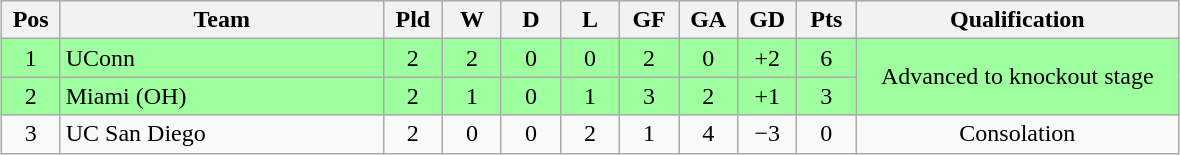<table class="wikitable" style="text-align:center; margin: 1em auto">
<tr>
<th style="width:2em">Pos</th>
<th style="width:13em">Team</th>
<th style="width:2em">Pld</th>
<th style="width:2em">W</th>
<th style="width:2em">D</th>
<th style="width:2em">L</th>
<th style="width:2em">GF</th>
<th style="width:2em">GA</th>
<th style="width:2em">GD</th>
<th style="width:2em">Pts</th>
<th style="width:13em">Qualification</th>
</tr>
<tr bgcolor="#9eff9e">
<td>1</td>
<td style="text-align:left">UConn</td>
<td>2</td>
<td>2</td>
<td>0</td>
<td>0</td>
<td>2</td>
<td>0</td>
<td>+2</td>
<td>6</td>
<td rowspan="2">Advanced to knockout stage</td>
</tr>
<tr bgcolor="#9eff9e">
<td>2</td>
<td style="text-align:left">Miami (OH)</td>
<td>2</td>
<td>1</td>
<td>0</td>
<td>1</td>
<td>3</td>
<td>2</td>
<td>+1</td>
<td>3</td>
</tr>
<tr>
<td>3</td>
<td style="text-align:left">UC San Diego</td>
<td>2</td>
<td>0</td>
<td>0</td>
<td>2</td>
<td>1</td>
<td>4</td>
<td>−3</td>
<td>0</td>
<td>Consolation</td>
</tr>
</table>
